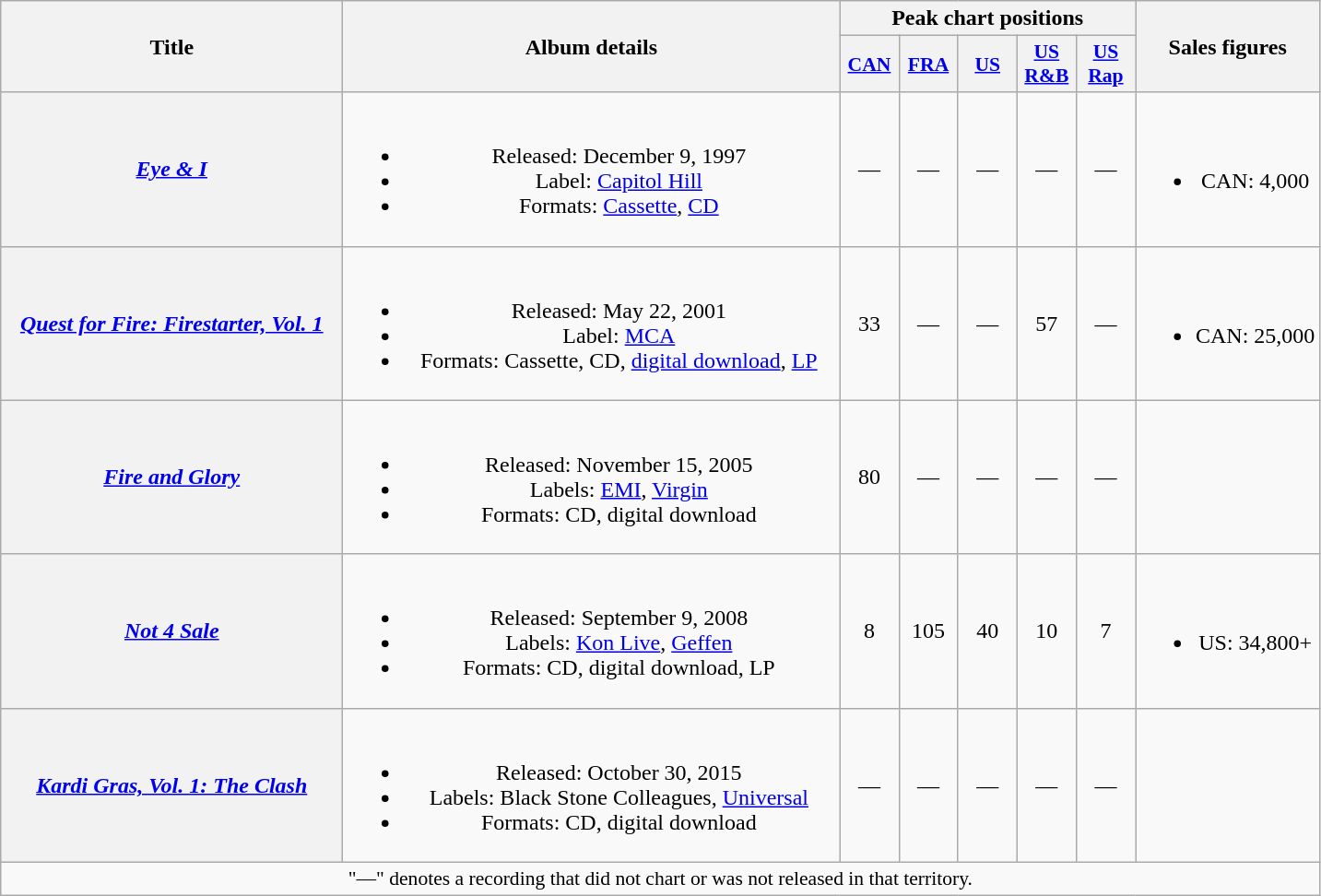<table class="wikitable plainrowheaders" style="text-align:center;" border="1">
<tr>
<th scope="col" rowspan="2" style="width:15em;">Title</th>
<th scope="col" rowspan="2" style="width:22em;">Album details</th>
<th scope="col" colspan="5">Peak chart positions</th>
<th scope="col" rowspan="2">Sales figures</th>
</tr>
<tr>
<th scope="col" style="width:2.5em;font-size:90%;"><a href='#'>CAN</a><br></th>
<th scope="col" style="width:2.5em;font-size:90%;"><a href='#'>FRA</a><br></th>
<th scope="col" style="width:2.5em;font-size:90%;"><a href='#'>US</a><br></th>
<th scope="col" style="width:2.5em;font-size:90%;"><a href='#'>US<br>R&B</a><br></th>
<th scope="col" style="width:2.5em;font-size:90%;"><a href='#'>US<br>Rap</a><br></th>
</tr>
<tr>
<th scope="row"><em><a href='#'>Eye & I</a></em></th>
<td><br><ul><li>Released: December 9, 1997</li><li>Label: <a href='#'>Capitol Hill</a></li><li>Formats: <a href='#'>Cassette</a>, <a href='#'>CD</a></li></ul></td>
<td>—</td>
<td>—</td>
<td>—</td>
<td>—</td>
<td>—</td>
<td><br><ul><li>CAN: 4,000</li></ul></td>
</tr>
<tr>
<th scope="row"><em><a href='#'>Quest for Fire: Firestarter, Vol. 1</a></em></th>
<td><br><ul><li>Released: May 22, 2001</li><li>Label: <a href='#'>MCA</a></li><li>Formats: Cassette, CD, <a href='#'>digital download</a>, <a href='#'>LP</a></li></ul></td>
<td>33</td>
<td>—</td>
<td>—</td>
<td>57</td>
<td>—</td>
<td><br><ul><li>CAN: 25,000</li></ul></td>
</tr>
<tr>
<th scope="row"><em><a href='#'>Fire and Glory</a></em></th>
<td><br><ul><li>Released: November 15, 2005</li><li>Labels: <a href='#'>EMI</a>, <a href='#'>Virgin</a></li><li>Formats: CD, digital download</li></ul></td>
<td>80</td>
<td>—</td>
<td>—</td>
<td>—</td>
<td>—</td>
<td></td>
</tr>
<tr>
<th scope="row"><em><a href='#'>Not 4 Sale</a></em></th>
<td><br><ul><li>Released: September 9, 2008</li><li>Labels: <a href='#'>Kon Live</a>, <a href='#'>Geffen</a></li><li>Formats: CD, digital download, LP</li></ul></td>
<td>8</td>
<td>105</td>
<td>40</td>
<td>10</td>
<td>7</td>
<td><br><ul><li>US: 34,800+</li></ul></td>
</tr>
<tr>
<th scope="row"><em><a href='#'>Kardi Gras, Vol. 1: The Clash</a></em></th>
<td><br><ul><li>Released: October 30, 2015</li><li>Labels: Black Stone Colleagues, <a href='#'>Universal</a></li><li>Formats: CD, digital download</li></ul></td>
<td>—</td>
<td>—</td>
<td>—</td>
<td>—</td>
<td>—</td>
<td></td>
</tr>
<tr>
<td colspan="14" style="font-size:90%">"—" denotes a recording that did not chart or was not released in that territory.</td>
</tr>
</table>
